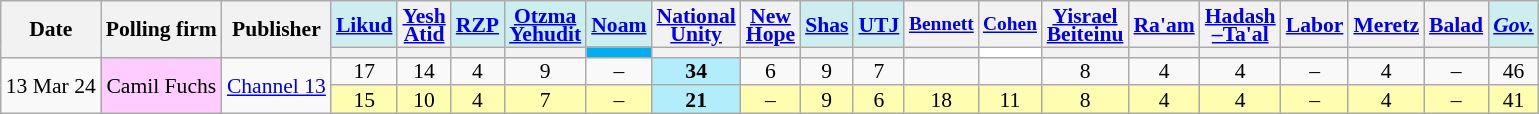<table class="wikitable sortable" style=text-align:center;font-size:90%;line-height:12px>
<tr>
<th rowspan=2>Date</th>
<th rowspan=2>Polling firm</th>
<th rowspan=2>Publisher</th>
<th style=background:#cee><a href='#'>Likud</a></th>
<th><a href='#'>Yesh<br>Atid</a></th>
<th style=background:#cee><a href='#'>RZP</a></th>
<th style=background:#cee><a href='#'>Otzma<br>Yehudit</a></th>
<th style=background:#cee><a href='#'>Noam</a></th>
<th><a href='#'>National<br>Unity</a></th>
<th><a href='#'>New<br>Hope</a></th>
<th style=background:#cee><a href='#'>Shas</a></th>
<th style=background:#cee><a href='#'>UTJ</a></th>
<th style=font-size:90%><a href='#'>Bennett</a></th>
<th style=font-size:90%><a href='#'>Cohen</a></th>
<th><a href='#'>Yisrael<br>Beiteinu</a></th>
<th><a href='#'>Ra'am</a></th>
<th><a href='#'>Hadash<br>–Ta'al</a></th>
<th><a href='#'>Labor</a></th>
<th><a href='#'>Meretz</a></th>
<th><a href='#'>Balad</a></th>
<th style=background:#cee><a href='#'><em>Gov.</em></a></th>
</tr>
<tr>
<th style=background:></th>
<th style=background:></th>
<th style=background:></th>
<th style=background:></th>
<th style=background:#01AFF0></th>
<th style=background:></th>
<th style=background:></th>
<th style=background:></th>
<th style=background:></th>
<th style=background:></th>
<th style=background:#FFFFFF></th>
<th style=background:></th>
<th style=background:></th>
<th style=background:></th>
<th style=background:></th>
<th style=background:></th>
<th style=background:></th>
<th style=background:></th>
</tr>
<tr>
<td rowspan=2 data-sort-value=2024-03-13>13 Mar 24</td>
<td rowspan=2 style=background:#FFCCFF>Camil Fuchs</td>
<td rowspan=2><a href='#'>Channel 13</a></td>
<td>17					</td>
<td>14					</td>
<td>4					</td>
<td>9					</td>
<td>–					</td>
<td style=background:#B2EDFB><strong>34</strong>	</td>
<td>6					</td>
<td>9					</td>
<td>7					</td>
<td>			</td>
<td>			</td>
<td>8					</td>
<td>4					</td>
<td>4					</td>
<td>–					</td>
<td>4					</td>
<td>–					</td>
<td>46					</td>
</tr>
<tr style=background:#fffdb0>
<td>15					</td>
<td>10					</td>
<td>4					</td>
<td>7					</td>
<td>–					</td>
<td style=background:#B2EDFB><strong>21</strong>	</td>
<td>–					</td>
<td>9					</td>
<td>6					</td>
<td>18					</td>
<td>11					</td>
<td>8					</td>
<td>4					</td>
<td>4					</td>
<td>–					</td>
<td>4					</td>
<td>–					</td>
<td>41					</td>
</tr>
</table>
